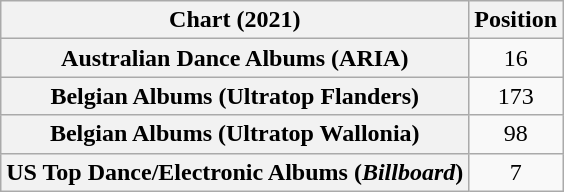<table class="wikitable plainrowheaders sortable">
<tr>
<th>Chart (2021)</th>
<th>Position</th>
</tr>
<tr>
<th scope="row">Australian Dance Albums (ARIA)</th>
<td style="text-align:center;">16</td>
</tr>
<tr>
<th scope="row">Belgian Albums (Ultratop Flanders)</th>
<td style="text-align:center;">173</td>
</tr>
<tr>
<th scope="row">Belgian Albums (Ultratop Wallonia)</th>
<td style="text-align:center;">98</td>
</tr>
<tr>
<th scope="row">US Top Dance/Electronic Albums (<em>Billboard</em>)</th>
<td style="text-align:center;">7</td>
</tr>
</table>
